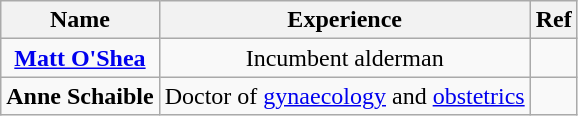<table class="wikitable" style="text-align:center">
<tr>
<th>Name</th>
<th>Experience</th>
<th>Ref</th>
</tr>
<tr>
<td><strong><a href='#'>Matt O'Shea</a></strong></td>
<td>Incumbent alderman</td>
<td></td>
</tr>
<tr>
<td><strong>Anne Schaible</strong></td>
<td>Doctor of <a href='#'>gynaecology</a> and <a href='#'>obstetrics</a></td>
<td></td>
</tr>
</table>
